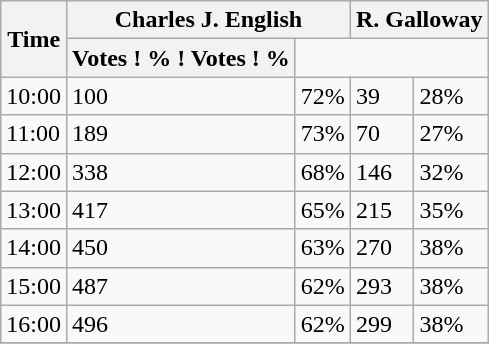<table class="wikitable">
<tr>
<th rowspan="2">Time</th>
<th colspan="2">Charles J. English</th>
<th colspan="2">R. Galloway</th>
</tr>
<tr>
<th>Votes ! % ! Votes ! %</th>
</tr>
<tr>
<td>10:00</td>
<td>100</td>
<td>72%</td>
<td>39</td>
<td>28%</td>
</tr>
<tr>
<td>11:00</td>
<td>189</td>
<td>73%</td>
<td>70</td>
<td>27%</td>
</tr>
<tr>
<td>12:00</td>
<td>338</td>
<td>68%</td>
<td>146</td>
<td>32%</td>
</tr>
<tr>
<td>13:00</td>
<td>417</td>
<td>65%</td>
<td>215</td>
<td>35%</td>
</tr>
<tr>
<td>14:00</td>
<td>450</td>
<td>63%</td>
<td>270</td>
<td>38%</td>
</tr>
<tr>
<td>15:00</td>
<td>487</td>
<td>62%</td>
<td>293</td>
<td>38%</td>
</tr>
<tr>
<td>16:00</td>
<td>496</td>
<td>62%</td>
<td>299</td>
<td>38%</td>
</tr>
<tr>
</tr>
</table>
